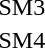<table>
<tr>
<td>SM3</td>
<td></td>
<td></td>
<td></td>
</tr>
<tr>
<td>SM4</td>
<td></td>
<td></td>
<td></td>
</tr>
</table>
